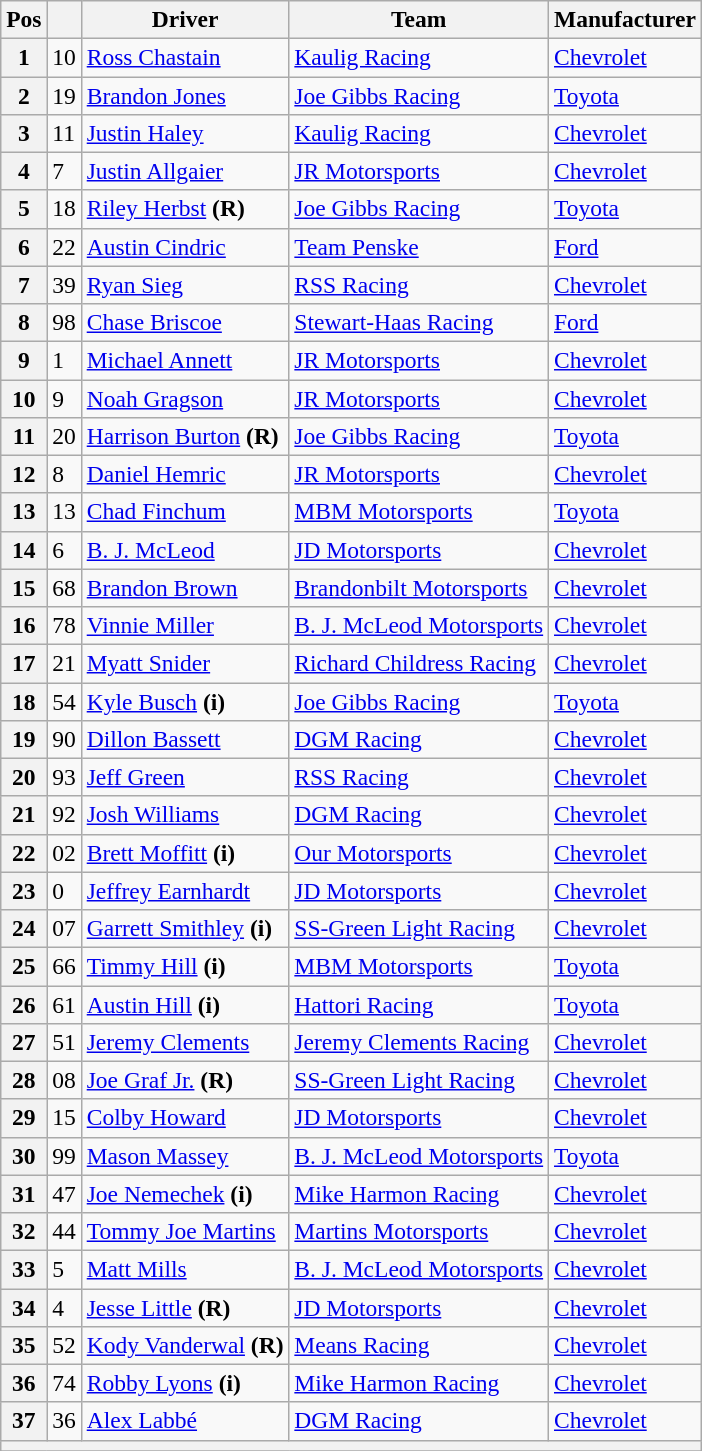<table class="wikitable" style="font-size:98%">
<tr>
<th>Pos</th>
<th></th>
<th>Driver</th>
<th>Team</th>
<th>Manufacturer</th>
</tr>
<tr>
<th>1</th>
<td>10</td>
<td><a href='#'>Ross Chastain</a></td>
<td><a href='#'>Kaulig Racing</a></td>
<td><a href='#'>Chevrolet</a></td>
</tr>
<tr>
<th>2</th>
<td>19</td>
<td><a href='#'>Brandon Jones</a></td>
<td><a href='#'>Joe Gibbs Racing</a></td>
<td><a href='#'>Toyota</a></td>
</tr>
<tr>
<th>3</th>
<td>11</td>
<td><a href='#'>Justin Haley</a></td>
<td><a href='#'>Kaulig Racing</a></td>
<td><a href='#'>Chevrolet</a></td>
</tr>
<tr>
<th>4</th>
<td>7</td>
<td><a href='#'>Justin Allgaier</a></td>
<td><a href='#'>JR Motorsports</a></td>
<td><a href='#'>Chevrolet</a></td>
</tr>
<tr>
<th>5</th>
<td>18</td>
<td><a href='#'>Riley Herbst</a> <strong>(R)</strong></td>
<td><a href='#'>Joe Gibbs Racing</a></td>
<td><a href='#'>Toyota</a></td>
</tr>
<tr>
<th>6</th>
<td>22</td>
<td><a href='#'>Austin Cindric</a></td>
<td><a href='#'>Team Penske</a></td>
<td><a href='#'>Ford</a></td>
</tr>
<tr>
<th>7</th>
<td>39</td>
<td><a href='#'>Ryan Sieg</a></td>
<td><a href='#'>RSS Racing</a></td>
<td><a href='#'>Chevrolet</a></td>
</tr>
<tr>
<th>8</th>
<td>98</td>
<td><a href='#'>Chase Briscoe</a></td>
<td><a href='#'>Stewart-Haas Racing</a></td>
<td><a href='#'>Ford</a></td>
</tr>
<tr>
<th>9</th>
<td>1</td>
<td><a href='#'>Michael Annett</a></td>
<td><a href='#'>JR Motorsports</a></td>
<td><a href='#'>Chevrolet</a></td>
</tr>
<tr>
<th>10</th>
<td>9</td>
<td><a href='#'>Noah Gragson</a></td>
<td><a href='#'>JR Motorsports</a></td>
<td><a href='#'>Chevrolet</a></td>
</tr>
<tr>
<th>11</th>
<td>20</td>
<td><a href='#'>Harrison Burton</a> <strong>(R)</strong></td>
<td><a href='#'>Joe Gibbs Racing</a></td>
<td><a href='#'>Toyota</a></td>
</tr>
<tr>
<th>12</th>
<td>8</td>
<td><a href='#'>Daniel Hemric</a></td>
<td><a href='#'>JR Motorsports</a></td>
<td><a href='#'>Chevrolet</a></td>
</tr>
<tr>
<th>13</th>
<td>13</td>
<td><a href='#'>Chad Finchum</a></td>
<td><a href='#'>MBM Motorsports</a></td>
<td><a href='#'>Toyota</a></td>
</tr>
<tr>
<th>14</th>
<td>6</td>
<td><a href='#'>B. J. McLeod</a></td>
<td><a href='#'>JD Motorsports</a></td>
<td><a href='#'>Chevrolet</a></td>
</tr>
<tr>
<th>15</th>
<td>68</td>
<td><a href='#'>Brandon Brown</a></td>
<td><a href='#'>Brandonbilt Motorsports</a></td>
<td><a href='#'>Chevrolet</a></td>
</tr>
<tr>
<th>16</th>
<td>78</td>
<td><a href='#'>Vinnie Miller</a></td>
<td><a href='#'>B. J. McLeod Motorsports</a></td>
<td><a href='#'>Chevrolet</a></td>
</tr>
<tr>
<th>17</th>
<td>21</td>
<td><a href='#'>Myatt Snider</a></td>
<td><a href='#'>Richard Childress Racing</a></td>
<td><a href='#'>Chevrolet</a></td>
</tr>
<tr>
<th>18</th>
<td>54</td>
<td><a href='#'>Kyle Busch</a> <strong>(i)</strong></td>
<td><a href='#'>Joe Gibbs Racing</a></td>
<td><a href='#'>Toyota</a></td>
</tr>
<tr>
<th>19</th>
<td>90</td>
<td><a href='#'>Dillon Bassett</a></td>
<td><a href='#'>DGM Racing</a></td>
<td><a href='#'>Chevrolet</a></td>
</tr>
<tr>
<th>20</th>
<td>93</td>
<td><a href='#'>Jeff Green</a></td>
<td><a href='#'>RSS Racing</a></td>
<td><a href='#'>Chevrolet</a></td>
</tr>
<tr>
<th>21</th>
<td>92</td>
<td><a href='#'>Josh Williams</a></td>
<td><a href='#'>DGM Racing</a></td>
<td><a href='#'>Chevrolet</a></td>
</tr>
<tr>
<th>22</th>
<td>02</td>
<td><a href='#'>Brett Moffitt</a> <strong>(i)</strong></td>
<td><a href='#'>Our Motorsports</a></td>
<td><a href='#'>Chevrolet</a></td>
</tr>
<tr>
<th>23</th>
<td>0</td>
<td><a href='#'>Jeffrey Earnhardt</a></td>
<td><a href='#'>JD Motorsports</a></td>
<td><a href='#'>Chevrolet</a></td>
</tr>
<tr>
<th>24</th>
<td>07</td>
<td><a href='#'>Garrett Smithley</a> <strong>(i)</strong></td>
<td><a href='#'>SS-Green Light Racing</a></td>
<td><a href='#'>Chevrolet</a></td>
</tr>
<tr>
<th>25</th>
<td>66</td>
<td><a href='#'>Timmy Hill</a> <strong>(i)</strong></td>
<td><a href='#'>MBM Motorsports</a></td>
<td><a href='#'>Toyota</a></td>
</tr>
<tr>
<th>26</th>
<td>61</td>
<td><a href='#'>Austin Hill</a> <strong>(i)</strong></td>
<td><a href='#'>Hattori Racing</a></td>
<td><a href='#'>Toyota</a></td>
</tr>
<tr>
<th>27</th>
<td>51</td>
<td><a href='#'>Jeremy Clements</a></td>
<td><a href='#'>Jeremy Clements Racing</a></td>
<td><a href='#'>Chevrolet</a></td>
</tr>
<tr>
<th>28</th>
<td>08</td>
<td><a href='#'>Joe Graf Jr.</a> <strong>(R)</strong></td>
<td><a href='#'>SS-Green Light Racing</a></td>
<td><a href='#'>Chevrolet</a></td>
</tr>
<tr>
<th>29</th>
<td>15</td>
<td><a href='#'>Colby Howard</a></td>
<td><a href='#'>JD Motorsports</a></td>
<td><a href='#'>Chevrolet</a></td>
</tr>
<tr>
<th>30</th>
<td>99</td>
<td><a href='#'>Mason Massey</a></td>
<td><a href='#'>B. J. McLeod Motorsports</a></td>
<td><a href='#'>Toyota</a></td>
</tr>
<tr>
<th>31</th>
<td>47</td>
<td><a href='#'>Joe Nemechek</a> <strong>(i)</strong></td>
<td><a href='#'>Mike Harmon Racing</a></td>
<td><a href='#'>Chevrolet</a></td>
</tr>
<tr>
<th>32</th>
<td>44</td>
<td><a href='#'>Tommy Joe Martins</a></td>
<td><a href='#'>Martins Motorsports</a></td>
<td><a href='#'>Chevrolet</a></td>
</tr>
<tr>
<th>33</th>
<td>5</td>
<td><a href='#'>Matt Mills</a></td>
<td><a href='#'>B. J. McLeod Motorsports</a></td>
<td><a href='#'>Chevrolet</a></td>
</tr>
<tr>
<th>34</th>
<td>4</td>
<td><a href='#'>Jesse Little</a> <strong>(R)</strong></td>
<td><a href='#'>JD Motorsports</a></td>
<td><a href='#'>Chevrolet</a></td>
</tr>
<tr>
<th>35</th>
<td>52</td>
<td><a href='#'>Kody Vanderwal</a> <strong>(R)</strong></td>
<td><a href='#'>Means Racing</a></td>
<td><a href='#'>Chevrolet</a></td>
</tr>
<tr>
<th>36</th>
<td>74</td>
<td><a href='#'>Robby Lyons</a> <strong>(i)</strong></td>
<td><a href='#'>Mike Harmon Racing</a></td>
<td><a href='#'>Chevrolet</a></td>
</tr>
<tr>
<th>37</th>
<td>36</td>
<td><a href='#'>Alex Labbé</a></td>
<td><a href='#'>DGM Racing</a></td>
<td><a href='#'>Chevrolet</a></td>
</tr>
<tr>
<th colspan="5"></th>
</tr>
<tr>
</tr>
</table>
